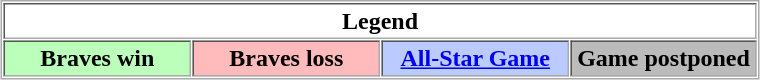<table align="center" border="1" cellpadding="2" cellspacing="1" style="border:1px solid #aaa">
<tr>
<th colspan="4">Legend</th>
</tr>
<tr>
<th bgcolor="bbffbb" width="119px">Braves win</th>
<th bgcolor="ffbbbb" width="119px">Braves loss</th>
<th bgcolor="bbcaff" width="119px"><a href='#'>All-Star Game</a></th>
<th bgcolor="bbbbbb" width="118px">Game postponed</th>
</tr>
</table>
